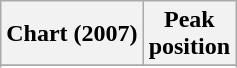<table class="wikitable sortable plainrowheaders" style="text-align:center">
<tr>
<th scope="col">Chart (2007)</th>
<th scope="col">Peak<br>position</th>
</tr>
<tr>
</tr>
<tr>
</tr>
<tr>
</tr>
<tr>
</tr>
<tr>
</tr>
</table>
